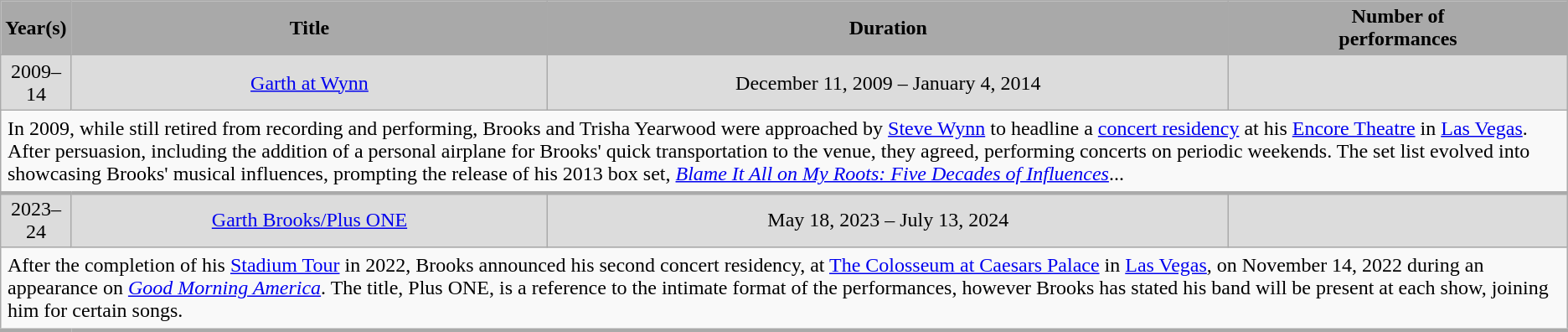<table class="wikitable">
<tr>
<th style="background:darkGrey;">Year(s)</th>
<th style="background:darkGrey;">Title</th>
<th style="background:darkGrey;">Duration</th>
<th style="background:darkGrey;">Number of<br>performances</th>
</tr>
<tr style="background:#dcdcdc;">
<td style="text-align:center; width:5px;;">2009–14</td>
<td style="background:#dcdcdc; text-align:center;"><a href='#'>Garth at Wynn</a></td>
<td style="background:#dcdcdc; text-align:center;">December 11, 2009 – January 4, 2014</td>
<td style="background:#dcdcdc;"></td>
</tr>
<tr>
<td colspan="4" style="border-bottom-width:3px; padding:5px;">In 2009, while still retired from recording and performing, Brooks and Trisha Yearwood were approached by <a href='#'>Steve Wynn</a> to headline a <a href='#'>concert residency</a> at his <a href='#'>Encore Theatre</a> in <a href='#'>Las Vegas</a>. After persuasion, including the addition of a personal airplane for Brooks' quick transportation to the venue, they agreed, performing concerts on periodic weekends. The set list evolved into showcasing Brooks' musical influences, prompting the release of his 2013 box set, <em><a href='#'>Blame It All on My Roots: Five Decades of Influences</a></em>...</td>
</tr>
<tr ! style="background:darkGrey;"| Year(s) !! style="background:darkGrey;"| Title !! style="background:darkGrey;"| Duration !! style="background:darkGrey;"| Number of>
</tr>
<tr style="background:#dcdcdc;">
<td style="text-align:center; width:5px;;">2023–24</td>
<td style="background:#dcdcdc; text-align:center;"><a href='#'>Garth Brooks/Plus ONE</a></td>
<td style="background:#dcdcdc; text-align:center;">May 18, 2023 – July 13, 2024</td>
<td style="background:#dcdcdc;"></td>
</tr>
<tr>
<td colspan="4" style="border-bottom-width:3px; padding:5px;">After the completion of his <a href='#'>Stadium Tour</a> in 2022, Brooks announced his second concert residency, at <a href='#'>The Colosseum at Caesars Palace</a> in <a href='#'>Las Vegas</a>, on November 14, 2022 during an appearance on <em><a href='#'>Good Morning America</a></em>. The title, Plus ONE, is a reference to the intimate format of the performances, however Brooks has stated his band will be present at each show, joining him for certain songs.</td>
</tr>
</table>
